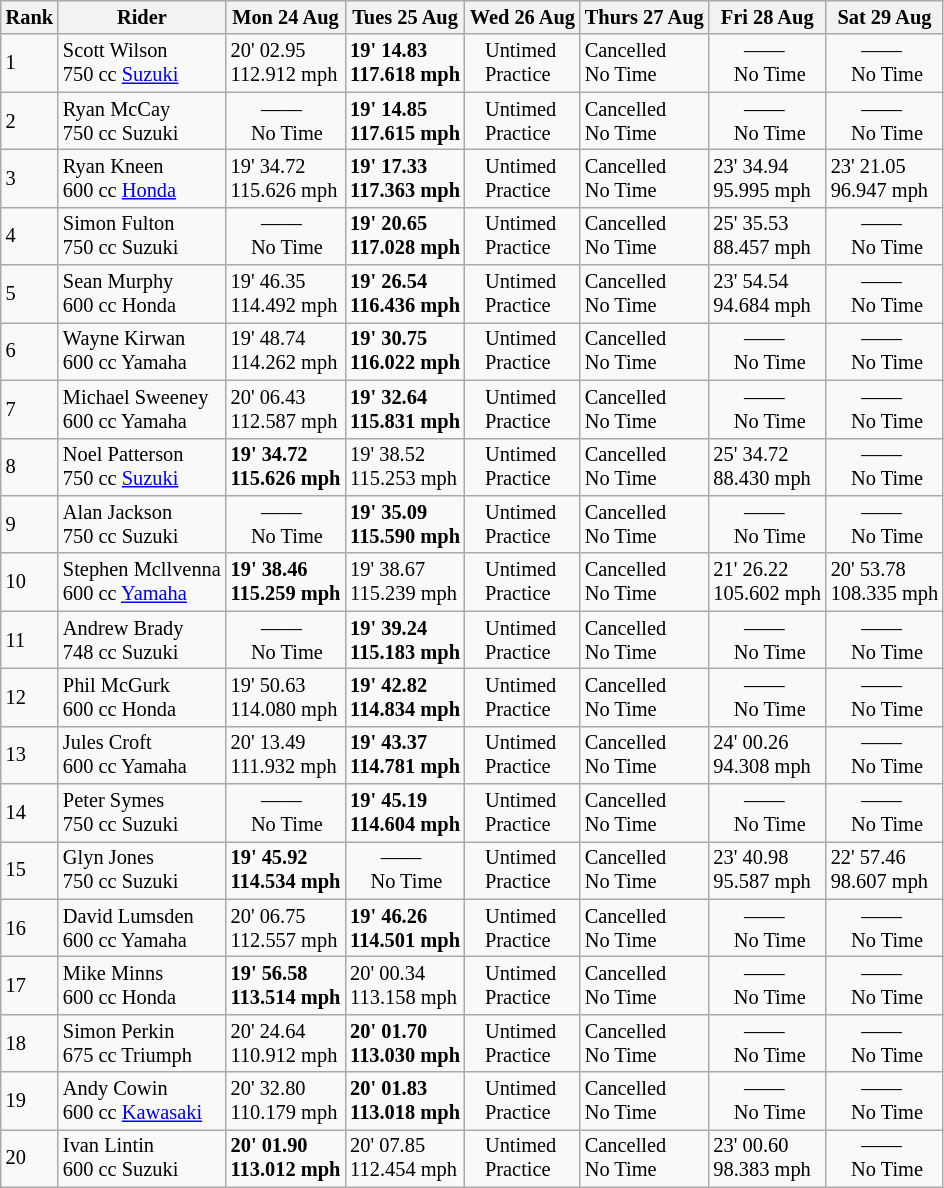<table class="wikitable" style="font-size: 85%;">
<tr style="background:#efefef;">
<th>Rank</th>
<th>Rider</th>
<th>Mon 24 Aug</th>
<th>Tues 25 Aug</th>
<th>Wed 26 Aug</th>
<th>Thurs 27 Aug</th>
<th>Fri 28 Aug</th>
<th>Sat 29 Aug</th>
</tr>
<tr>
<td>1</td>
<td> Scott Wilson<br> 750 cc <a href='#'>Suzuki</a></td>
<td>20' 02.95<br> 112.912 mph</td>
<td><strong>19' 14.83<br> 117.618 mph</strong></td>
<td>   Untimed<br>   Practice</td>
<td>Cancelled <br> No Time</td>
<td>      ——<br>    No Time</td>
<td>      ——<br>    No Time</td>
</tr>
<tr>
<td>2</td>
<td> Ryan McCay<br> 750 cc Suzuki</td>
<td>      ——<br>    No Time</td>
<td><strong>19' 14.85<br> 117.615 mph</strong></td>
<td>   Untimed<br>   Practice</td>
<td>Cancelled <br> No Time</td>
<td>      ——<br>    No Time</td>
<td>      ——<br>    No Time</td>
</tr>
<tr>
<td>3</td>
<td>  Ryan Kneen<br> 600 cc <a href='#'>Honda</a></td>
<td>19' 34.72<br> 115.626 mph</td>
<td><strong>19' 17.33<br> 117.363 mph</strong></td>
<td>   Untimed<br>   Practice</td>
<td>Cancelled <br> No Time</td>
<td>23' 34.94<br> 95.995 mph</td>
<td>23' 21.05<br> 96.947 mph</td>
</tr>
<tr>
<td>4</td>
<td> Simon Fulton<br> 750 cc Suzuki</td>
<td>      ——<br>    No Time</td>
<td><strong>19' 20.65<br> 117.028 mph</strong></td>
<td>   Untimed<br>   Practice</td>
<td>Cancelled <br> No Time</td>
<td>25' 35.53<br> 88.457 mph</td>
<td>      ——<br>    No Time</td>
</tr>
<tr>
<td>5</td>
<td>  Sean Murphy<br> 600 cc Honda</td>
<td>19' 46.35<br> 114.492 mph</td>
<td><strong>19' 26.54<br> 116.436 mph</strong></td>
<td>   Untimed<br>   Practice</td>
<td>Cancelled <br> No Time</td>
<td>23' 54.54<br> 94.684 mph</td>
<td>      ——<br>    No Time</td>
</tr>
<tr>
<td>6</td>
<td>  Wayne Kirwan<br> 600 cc Yamaha</td>
<td>19' 48.74<br> 114.262 mph</td>
<td><strong>19' 30.75<br> 116.022 mph</strong></td>
<td>   Untimed<br>   Practice</td>
<td>Cancelled <br> No Time</td>
<td>      ——<br>    No Time</td>
<td>      ——<br>    No Time</td>
</tr>
<tr>
<td>7</td>
<td>  Michael Sweeney<br> 600 cc Yamaha</td>
<td>20' 06.43<br> 112.587 mph</td>
<td><strong>19' 32.64<br> 115.831 mph</strong></td>
<td>   Untimed<br>   Practice</td>
<td>Cancelled <br> No Time</td>
<td>      ——<br>    No Time</td>
<td>      ——<br>    No Time</td>
</tr>
<tr>
<td>8</td>
<td>  Noel Patterson<br> 750 cc <a href='#'>Suzuki</a></td>
<td><strong>19' 34.72<br> 115.626 mph</strong></td>
<td>19' 38.52<br> 115.253 mph</td>
<td>   Untimed<br>   Practice</td>
<td>Cancelled <br> No Time</td>
<td>25' 34.72<br> 88.430 mph</td>
<td>      ——<br>    No Time</td>
</tr>
<tr>
<td>9</td>
<td> Alan Jackson<br> 750 cc Suzuki</td>
<td>      ——<br>    No Time</td>
<td><strong>19' 35.09<br> 115.590 mph</strong></td>
<td>   Untimed<br>   Practice</td>
<td>Cancelled <br> No Time</td>
<td>      ——<br>    No Time</td>
<td>      ——<br>    No Time</td>
</tr>
<tr>
<td>10</td>
<td>  Stephen Mcllvenna<br> 600 cc <a href='#'>Yamaha</a></td>
<td><strong>19' 38.46<br> 115.259 mph</strong></td>
<td>19' 38.67<br> 115.239 mph</td>
<td>   Untimed<br>   Practice</td>
<td>Cancelled <br> No Time</td>
<td>21' 26.22<br> 105.602 mph</td>
<td>20' 53.78<br> 108.335 mph</td>
</tr>
<tr>
<td>11</td>
<td> Andrew Brady<br> 748 cc Suzuki</td>
<td>      ——<br>    No Time</td>
<td><strong>19' 39.24<br> 115.183 mph</strong></td>
<td>   Untimed<br>   Practice</td>
<td>Cancelled <br> No Time</td>
<td>      ——<br>    No Time</td>
<td>      ——<br>    No Time</td>
</tr>
<tr>
<td>12</td>
<td> Phil McGurk<br> 600 cc Honda</td>
<td>19' 50.63<br> 114.080 mph</td>
<td><strong>19' 42.82<br> 114.834 mph</strong></td>
<td>   Untimed<br>   Practice</td>
<td>Cancelled <br> No Time</td>
<td>      ——<br>    No Time</td>
<td>      ——<br>    No Time</td>
</tr>
<tr>
<td>13</td>
<td>  Jules Croft<br> 600 cc Yamaha</td>
<td>20' 13.49<br> 111.932 mph</td>
<td><strong>19' 43.37<br> 114.781 mph</strong></td>
<td>   Untimed<br>   Practice</td>
<td>Cancelled <br> No Time</td>
<td>24' 00.26<br> 94.308 mph</td>
<td>      ——<br>    No Time</td>
</tr>
<tr>
<td>14</td>
<td> Peter Symes<br> 750 cc Suzuki</td>
<td>      ——<br>    No Time</td>
<td><strong>19' 45.19<br> 114.604 mph</strong></td>
<td>   Untimed<br>   Practice</td>
<td>Cancelled <br> No Time</td>
<td>      ——<br>    No Time</td>
<td>      ——<br>    No Time</td>
</tr>
<tr>
<td>15</td>
<td>  Glyn Jones<br> 750 cc Suzuki</td>
<td><strong>19' 45.92<br> 114.534 mph</strong></td>
<td>      ——<br>    No Time</td>
<td>   Untimed<br>   Practice</td>
<td>Cancelled <br> No Time</td>
<td>23' 40.98<br> 95.587 mph</td>
<td>22' 57.46<br> 98.607 mph</td>
</tr>
<tr>
<td>16</td>
<td>  David Lumsden<br> 600 cc Yamaha</td>
<td>20' 06.75<br> 112.557 mph</td>
<td><strong>19' 46.26<br> 114.501 mph</strong></td>
<td>   Untimed<br>   Practice</td>
<td>Cancelled <br> No Time</td>
<td>      ——<br>    No Time</td>
<td>      ——<br>    No Time</td>
</tr>
<tr>
<td>17</td>
<td>  Mike Minns<br> 600 cc Honda</td>
<td><strong>19' 56.58<br> 113.514 mph</strong></td>
<td>20' 00.34<br> 113.158 mph</td>
<td>   Untimed<br>   Practice</td>
<td>Cancelled <br> No Time</td>
<td>      ——<br>    No Time</td>
<td>      ——<br>    No Time</td>
</tr>
<tr>
<td>18</td>
<td>  Simon Perkin<br> 675 cc Triumph</td>
<td>20' 24.64<br> 110.912 mph</td>
<td><strong>20' 01.70<br> 113.030 mph</strong></td>
<td>   Untimed<br>   Practice</td>
<td>Cancelled <br> No Time</td>
<td>      ——<br>    No Time</td>
<td>      ——<br>    No Time</td>
</tr>
<tr>
<td>19</td>
<td>  Andy Cowin<br> 600 cc <a href='#'>Kawasaki</a></td>
<td>20' 32.80<br> 110.179 mph</td>
<td><strong>20' 01.83<br> 113.018 mph</strong></td>
<td>   Untimed<br>   Practice</td>
<td>Cancelled <br> No Time</td>
<td>      ——<br>    No Time</td>
<td>      ——<br>    No Time</td>
</tr>
<tr>
<td>20</td>
<td>  Ivan Lintin<br> 600 cc Suzuki</td>
<td><strong>20' 01.90<br> 113.012 mph</strong></td>
<td>20' 07.85<br> 112.454 mph</td>
<td>   Untimed<br>   Practice</td>
<td>Cancelled <br> No Time</td>
<td>23' 00.60<br> 98.383 mph</td>
<td>      ——<br>    No Time</td>
</tr>
</table>
